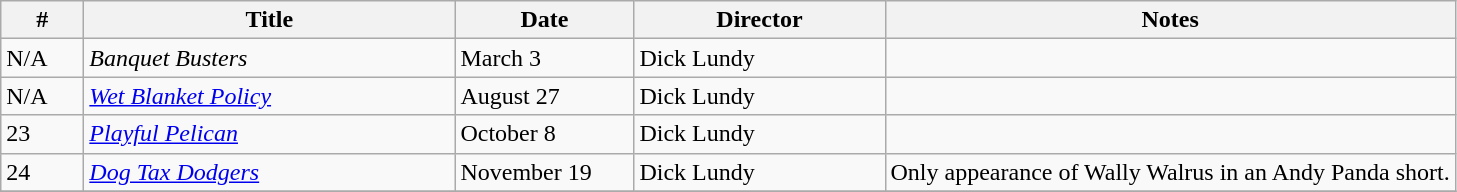<table class="wikitable">
<tr>
<th style="width:3em">#</th>
<th style="width:15em">Title</th>
<th style="width:7em">Date</th>
<th style="width:10em">Director</th>
<th>Notes</th>
</tr>
<tr>
<td>N/A</td>
<td><em>Banquet Busters</em></td>
<td>March 3</td>
<td>Dick Lundy</td>
<td></td>
</tr>
<tr>
<td>N/A</td>
<td><em><a href='#'>Wet Blanket Policy</a></em></td>
<td>August 27</td>
<td>Dick Lundy</td>
<td></td>
</tr>
<tr>
<td>23</td>
<td><em><a href='#'>Playful Pelican</a></em></td>
<td>October 8</td>
<td>Dick Lundy</td>
<td></td>
</tr>
<tr>
<td>24</td>
<td><em><a href='#'>Dog Tax Dodgers</a></em></td>
<td>November 19</td>
<td>Dick Lundy</td>
<td>Only appearance of Wally Walrus in an Andy Panda short.</td>
</tr>
<tr>
</tr>
</table>
